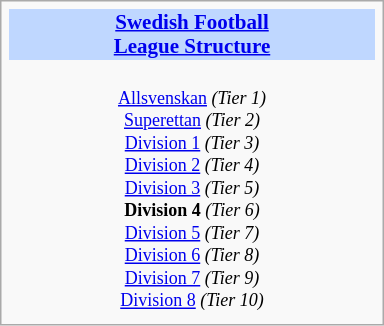<table class="infobox football" style="width: 16em; text-align: center;">
<tr>
<th style="font-size: 14px; background: #BFD7FF;"><strong><a href='#'>Swedish Football<br> League Structure</a></strong></th>
</tr>
<tr>
<td style="font-size: 12px;"><br><a href='#'>Allsvenskan</a> <em>(Tier 1)</em><br> 
<a href='#'>Superettan</a> <em>(Tier 2)</em><br> 
<a href='#'>Division 1</a> <em>(Tier 3)</em><br> 
<a href='#'>Division 2</a> <em>(Tier 4)</em><br> 
<a href='#'>Division 3</a> <em>(Tier 5)</em><br> 
<strong>Division 4</strong> <em>(Tier 6)</em><br>
<a href='#'>Division 5</a> <em>(Tier 7)</em><br>
<a href='#'>Division 6</a> <em>(Tier 8)</em><br>
<a href='#'>Division 7</a> <em>(Tier 9)</em><br>
<a href='#'>Division 8</a> <em>(Tier 10)</em><br></td>
</tr>
<tr>
</tr>
</table>
